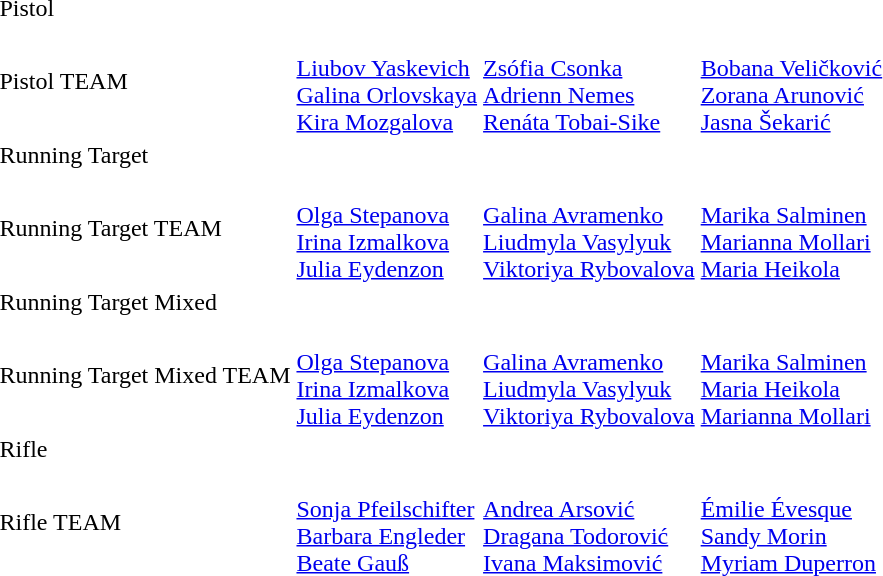<table>
<tr>
<td>Pistol</td>
<td></td>
<td></td>
<td></td>
</tr>
<tr>
<td>Pistol TEAM</td>
<td><br><a href='#'>Liubov Yaskevich</a><br><a href='#'>Galina Orlovskaya</a><br><a href='#'>Kira Mozgalova</a></td>
<td><br><a href='#'>Zsófia Csonka</a><br><a href='#'>Adrienn Nemes</a><br><a href='#'>Renáta Tobai-Sike</a></td>
<td><br><a href='#'>Bobana Veličković</a><br><a href='#'>Zorana Arunović</a><br><a href='#'>Jasna Šekarić</a></td>
</tr>
<tr>
<td>Running Target</td>
<td></td>
<td></td>
<td></td>
</tr>
<tr>
<td>Running Target TEAM</td>
<td><br><a href='#'>Olga Stepanova</a><br><a href='#'>Irina Izmalkova</a><br><a href='#'>Julia Eydenzon</a></td>
<td><br><a href='#'>Galina Avramenko</a><br><a href='#'>Liudmyla Vasylyuk</a><br><a href='#'>Viktoriya Rybovalova</a></td>
<td><br><a href='#'>Marika Salminen</a><br><a href='#'>Marianna Mollari</a><br><a href='#'>Maria Heikola</a></td>
</tr>
<tr>
<td>Running Target Mixed</td>
<td></td>
<td></td>
<td></td>
</tr>
<tr>
<td>Running Target Mixed TEAM</td>
<td><br><a href='#'>Olga Stepanova</a><br><a href='#'>Irina Izmalkova</a><br><a href='#'>Julia Eydenzon</a></td>
<td><br><a href='#'>Galina Avramenko</a><br><a href='#'>Liudmyla Vasylyuk</a><br><a href='#'>Viktoriya Rybovalova</a></td>
<td><br><a href='#'>Marika Salminen</a><br><a href='#'>Maria Heikola</a><br><a href='#'>Marianna Mollari</a></td>
</tr>
<tr>
<td>Rifle</td>
<td></td>
<td></td>
<td></td>
</tr>
<tr>
<td>Rifle TEAM</td>
<td><br><a href='#'>Sonja Pfeilschifter</a><br><a href='#'>Barbara Engleder</a><br><a href='#'>Beate Gauß</a></td>
<td><br><a href='#'>Andrea Arsović</a><br><a href='#'>Dragana Todorović</a><br><a href='#'>Ivana Maksimović</a></td>
<td><br><a href='#'>Émilie Évesque</a><br><a href='#'>Sandy Morin</a><br><a href='#'>Myriam Duperron</a></td>
</tr>
</table>
